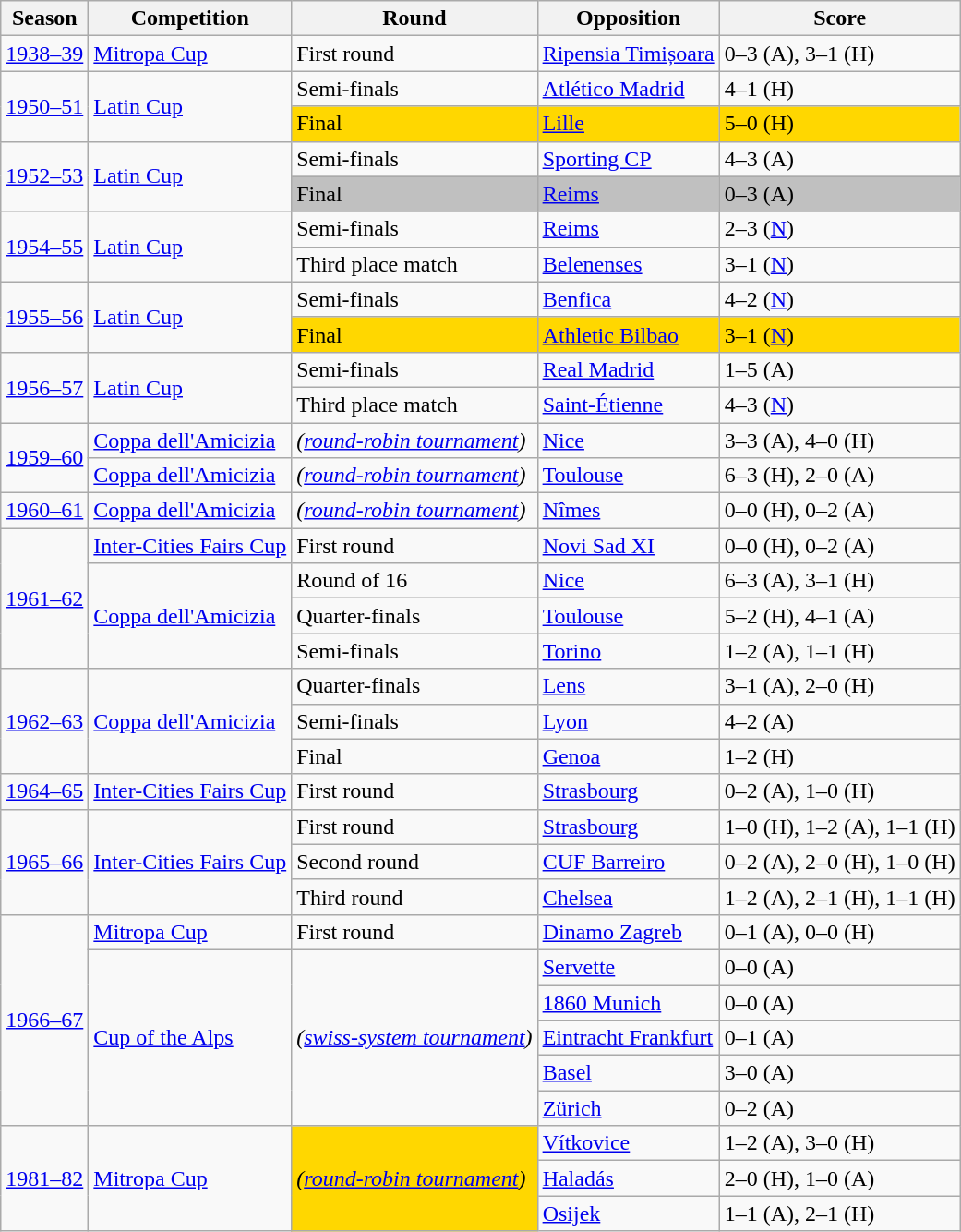<table class="sortable wikitable"  sort|ENG>
<tr>
<th>Season</th>
<th>Competition</th>
<th>Round</th>
<th>Opposition</th>
<th>Score</th>
</tr>
<tr>
<td><a href='#'>1938–39</a></td>
<td><a href='#'>Mitropa Cup</a></td>
<td>First round</td>
<td> <a href='#'>Ripensia Timișoara</a></td>
<td>0–3 (A), 3–1 (H)</td>
</tr>
<tr>
<td rowspan="2"><a href='#'>1950–51</a></td>
<td rowspan="2"><a href='#'>Latin Cup</a></td>
<td>Semi-finals</td>
<td> <a href='#'>Atlético Madrid</a></td>
<td>4–1 (H)</td>
</tr>
<tr style="background:gold;">
<td>Final</td>
<td> <a href='#'>Lille</a></td>
<td>5–0 (H)</td>
</tr>
<tr>
<td rowspan="2"><a href='#'>1952–53</a></td>
<td rowspan="2"><a href='#'>Latin Cup</a></td>
<td>Semi-finals</td>
<td> <a href='#'>Sporting CP</a></td>
<td>4–3 (A)</td>
</tr>
<tr style="background:silver;">
<td>Final</td>
<td> <a href='#'>Reims</a></td>
<td>0–3 (A)</td>
</tr>
<tr>
<td rowspan="2"><a href='#'>1954–55</a></td>
<td rowspan="2"><a href='#'>Latin Cup</a></td>
<td>Semi-finals</td>
<td> <a href='#'>Reims</a></td>
<td>2–3 (<a href='#'>N</a>)</td>
</tr>
<tr>
<td>Third place match</td>
<td> <a href='#'>Belenenses</a></td>
<td>3–1 (<a href='#'>N</a>)</td>
</tr>
<tr>
<td rowspan="2"><a href='#'>1955–56</a></td>
<td rowspan="2"><a href='#'>Latin Cup</a></td>
<td>Semi-finals</td>
<td> <a href='#'>Benfica</a></td>
<td>4–2 (<a href='#'>N</a>)</td>
</tr>
<tr style="background:gold;">
<td>Final</td>
<td> <a href='#'>Athletic Bilbao</a></td>
<td>3–1 (<a href='#'>N</a>)</td>
</tr>
<tr>
<td rowspan="2"><a href='#'>1956–57</a></td>
<td rowspan="2"><a href='#'>Latin Cup</a></td>
<td>Semi-finals</td>
<td> <a href='#'>Real Madrid</a></td>
<td>1–5 (A)</td>
</tr>
<tr>
<td>Third place match</td>
<td> <a href='#'>Saint-Étienne</a></td>
<td>4–3 (<a href='#'>N</a>)</td>
</tr>
<tr>
<td rowspan="2"><a href='#'>1959–60</a></td>
<td><a href='#'>Coppa dell'Amicizia</a></td>
<td><em>(<a href='#'>round-robin tournament</a>)</em></td>
<td> <a href='#'>Nice</a></td>
<td>3–3 (A), 4–0 (H)</td>
</tr>
<tr>
<td><a href='#'>Coppa dell'Amicizia</a></td>
<td><em>(<a href='#'>round-robin tournament</a>)</em></td>
<td> <a href='#'>Toulouse</a></td>
<td>6–3 (H), 2–0 (A)</td>
</tr>
<tr>
<td><a href='#'>1960–61</a></td>
<td><a href='#'>Coppa dell'Amicizia</a></td>
<td><em>(<a href='#'>round-robin tournament</a>)</em></td>
<td> <a href='#'>Nîmes</a></td>
<td>0–0 (H), 0–2 (A)</td>
</tr>
<tr>
<td rowspan="4"><a href='#'>1961–62</a></td>
<td><a href='#'>Inter-Cities Fairs Cup</a></td>
<td>First round</td>
<td> <a href='#'>Novi Sad XI</a></td>
<td>0–0 (H), 0–2 (A)</td>
</tr>
<tr>
<td rowspan="3"><a href='#'>Coppa dell'Amicizia</a></td>
<td>Round of 16</td>
<td> <a href='#'>Nice</a></td>
<td>6–3 (A), 3–1 (H)</td>
</tr>
<tr>
<td>Quarter-finals</td>
<td> <a href='#'>Toulouse</a></td>
<td>5–2 (H), 4–1 (A)</td>
</tr>
<tr>
<td>Semi-finals</td>
<td> <a href='#'>Torino</a></td>
<td>1–2 (A), 1–1 (H)</td>
</tr>
<tr>
<td rowspan="3"><a href='#'>1962–63</a></td>
<td rowspan="3"><a href='#'>Coppa dell'Amicizia</a></td>
<td>Quarter-finals</td>
<td> <a href='#'>Lens</a></td>
<td>3–1 (A), 2–0 (H)</td>
</tr>
<tr>
<td>Semi-finals</td>
<td> <a href='#'>Lyon</a></td>
<td>4–2 (A)</td>
</tr>
<tr>
<td>Final</td>
<td> <a href='#'>Genoa</a></td>
<td>1–2 (H)</td>
</tr>
<tr>
<td><a href='#'>1964–65</a></td>
<td><a href='#'>Inter-Cities Fairs Cup</a></td>
<td>First round</td>
<td> <a href='#'>Strasbourg</a></td>
<td>0–2 (A), 1–0 (H)</td>
</tr>
<tr>
<td rowspan="3"><a href='#'>1965–66</a></td>
<td rowspan="3"><a href='#'>Inter-Cities Fairs Cup</a></td>
<td>First round</td>
<td> <a href='#'>Strasbourg</a></td>
<td>1–0 (H), 1–2 (A), 1–1 (H) </td>
</tr>
<tr>
<td>Second round</td>
<td> <a href='#'>CUF Barreiro</a></td>
<td>0–2 (A), 2–0 (H), 1–0 (H)</td>
</tr>
<tr>
<td>Third round</td>
<td> <a href='#'>Chelsea</a></td>
<td>1–2 (A), 2–1 (H), 1–1 (H) </td>
</tr>
<tr>
<td rowspan="6"><a href='#'>1966–67</a></td>
<td><a href='#'>Mitropa Cup</a></td>
<td>First round</td>
<td> <a href='#'>Dinamo Zagreb</a></td>
<td>0–1 (A), 0–0 (H)</td>
</tr>
<tr>
<td rowspan="5"><a href='#'>Cup of the Alps</a></td>
<td rowspan="5"><em>(<a href='#'>swiss-system tournament</a>)</em></td>
<td> <a href='#'>Servette</a></td>
<td>0–0 (A)</td>
</tr>
<tr>
<td> <a href='#'>1860 Munich</a></td>
<td>0–0 (A)</td>
</tr>
<tr>
<td> <a href='#'>Eintracht Frankfurt</a></td>
<td>0–1 (A)</td>
</tr>
<tr>
<td> <a href='#'>Basel</a></td>
<td>3–0 (A)</td>
</tr>
<tr>
<td> <a href='#'>Zürich</a></td>
<td>0–2 (A)</td>
</tr>
<tr>
<td rowspan="3"><a href='#'>1981–82</a></td>
<td rowspan="3"><a href='#'>Mitropa Cup</a></td>
<td rowspan="3" style="background:gold;"><em>(<a href='#'>round-robin tournament</a>)</em></td>
<td> <a href='#'>Vítkovice</a></td>
<td>1–2 (A), 3–0 (H)</td>
</tr>
<tr>
<td> <a href='#'>Haladás</a></td>
<td>2–0 (H), 1–0 (A)</td>
</tr>
<tr>
<td> <a href='#'>Osijek</a></td>
<td>1–1 (A), 2–1 (H)</td>
</tr>
</table>
